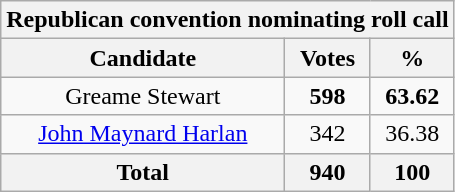<table class="wikitable sortable" style="text-align:center">
<tr>
<th colspan="3"><strong>Republican convention nominating roll call</strong></th>
</tr>
<tr>
<th>Candidate</th>
<th>Votes</th>
<th>%</th>
</tr>
<tr>
<td>Greame Stewart</td>
<td><strong>598</strong></td>
<td><strong>63.62</strong></td>
</tr>
<tr>
<td><a href='#'>John Maynard Harlan</a></td>
<td>342</td>
<td>36.38</td>
</tr>
<tr>
<th>Total</th>
<th>940</th>
<th>100</th>
</tr>
</table>
